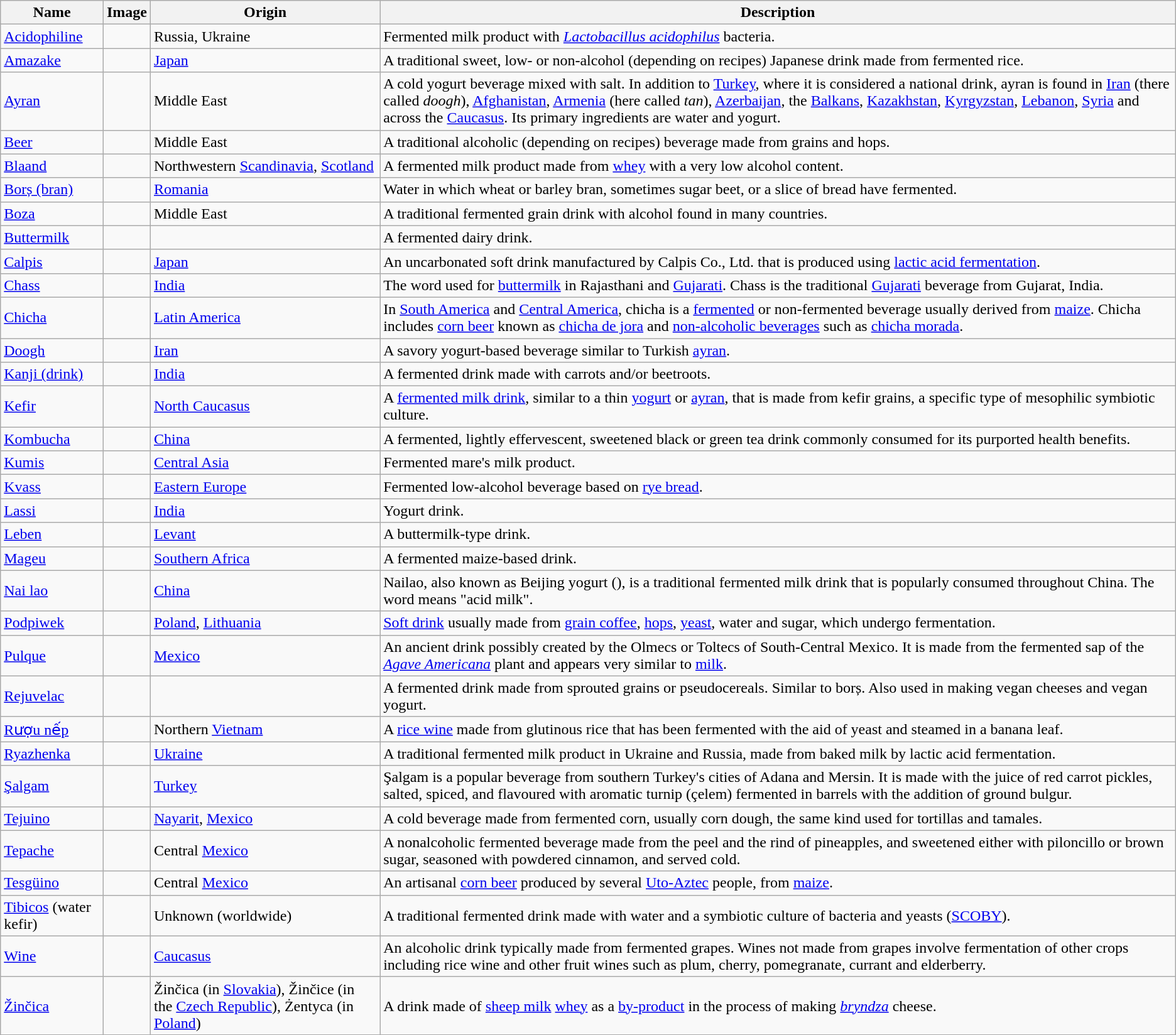<table class="wikitable sortable">
<tr>
<th>Name</th>
<th class="unsortable">Image</th>
<th>Origin</th>
<th>Description</th>
</tr>
<tr>
<td><a href='#'>Acidophiline</a></td>
<td></td>
<td>Russia, Ukraine</td>
<td>Fermented milk product with <em><a href='#'>Lactobacillus acidophilus</a></em> bacteria.</td>
</tr>
<tr>
<td><a href='#'>Amazake</a></td>
<td></td>
<td><a href='#'>Japan</a></td>
<td>A traditional sweet, low- or non-alcohol (depending on recipes) Japanese drink made from fermented rice.</td>
</tr>
<tr>
<td><a href='#'>Ayran</a></td>
<td></td>
<td>Middle East</td>
<td>A cold yogurt beverage mixed with salt. In addition to <a href='#'>Turkey</a>, where it is considered a national drink, ayran is found in <a href='#'>Iran</a> (there called <em>doogh</em>), <a href='#'>Afghanistan</a>, <a href='#'>Armenia</a> (here called <em>tan</em>), <a href='#'>Azerbaijan</a>, the <a href='#'>Balkans</a>, <a href='#'>Kazakhstan</a>, <a href='#'>Kyrgyzstan</a>, <a href='#'>Lebanon</a>, <a href='#'>Syria</a> and across the <a href='#'>Caucasus</a>. Its primary ingredients are water and yogurt.</td>
</tr>
<tr>
<td><a href='#'>Beer</a></td>
<td></td>
<td>Middle East</td>
<td>A traditional alcoholic (depending on recipes) beverage made from grains and hops.</td>
</tr>
<tr>
<td><a href='#'>Blaand</a></td>
<td></td>
<td>Northwestern <a href='#'>Scandinavia</a>, <a href='#'>Scotland</a></td>
<td>A fermented milk product made from <a href='#'>whey</a> with a very low alcohol content.</td>
</tr>
<tr>
<td><a href='#'>Borș (bran)</a></td>
<td></td>
<td><a href='#'>Romania</a></td>
<td>Water in which wheat or barley bran, sometimes sugar beet, or a slice of bread have fermented.</td>
</tr>
<tr>
<td><a href='#'>Boza</a></td>
<td></td>
<td>Middle East</td>
<td>A traditional fermented grain drink with alcohol found in many countries.</td>
</tr>
<tr>
<td><a href='#'>Buttermilk</a></td>
<td></td>
<td></td>
<td>A fermented dairy drink.</td>
</tr>
<tr>
<td><a href='#'>Calpis</a></td>
<td></td>
<td><a href='#'>Japan</a></td>
<td>An uncarbonated soft drink manufactured by Calpis Co., Ltd. that is produced using <a href='#'>lactic acid fermentation</a>.</td>
</tr>
<tr>
<td><a href='#'>Chass</a></td>
<td></td>
<td><a href='#'>India</a></td>
<td>The word used for <a href='#'>buttermilk</a> in Rajasthani and <a href='#'>Gujarati</a>. Chass is the traditional <a href='#'>Gujarati</a> beverage from Gujarat, India.</td>
</tr>
<tr>
<td><a href='#'>Chicha</a></td>
<td></td>
<td><a href='#'>Latin America</a></td>
<td>In <a href='#'>South America</a> and <a href='#'>Central America</a>, chicha is a <a href='#'>fermented</a> or non-fermented beverage usually derived from <a href='#'>maize</a>. Chicha includes <a href='#'>corn beer</a> known as <a href='#'>chicha de jora</a> and <a href='#'>non-alcoholic beverages</a> such as <a href='#'>chicha morada</a>.</td>
</tr>
<tr>
<td><a href='#'>Doogh</a></td>
<td></td>
<td><a href='#'>Iran</a></td>
<td>A savory yogurt-based beverage similar to Turkish <a href='#'>ayran</a>.</td>
</tr>
<tr>
<td><a href='#'>Kanji (drink)</a></td>
<td></td>
<td><a href='#'>India</a></td>
<td>A fermented drink made with carrots and/or beetroots.</td>
</tr>
<tr>
<td><a href='#'>Kefir</a></td>
<td></td>
<td><a href='#'>North Caucasus</a></td>
<td>A <a href='#'>fermented milk drink</a>, similar to a thin <a href='#'>yogurt</a> or <a href='#'>ayran</a>, that is made from kefir grains, a specific type of mesophilic symbiotic culture.</td>
</tr>
<tr>
<td><a href='#'>Kombucha</a></td>
<td></td>
<td><a href='#'>China</a></td>
<td>A fermented, lightly effervescent, sweetened black or green tea drink commonly consumed for its purported health benefits.</td>
</tr>
<tr>
<td><a href='#'>Kumis</a></td>
<td></td>
<td><a href='#'>Central Asia</a></td>
<td>Fermented mare's milk product.</td>
</tr>
<tr>
<td><a href='#'>Kvass</a></td>
<td></td>
<td><a href='#'>Eastern Europe</a></td>
<td>Fermented low-alcohol beverage based on <a href='#'>rye bread</a>.</td>
</tr>
<tr>
<td><a href='#'>Lassi</a></td>
<td></td>
<td><a href='#'>India</a></td>
<td>Yogurt drink.</td>
</tr>
<tr>
<td><a href='#'>Leben</a></td>
<td></td>
<td><a href='#'>Levant</a></td>
<td>A buttermilk-type drink.</td>
</tr>
<tr>
<td><a href='#'>Mageu</a></td>
<td></td>
<td><a href='#'>Southern Africa</a></td>
<td>A fermented maize-based drink.</td>
</tr>
<tr>
<td><a href='#'>Nai lao</a></td>
<td></td>
<td><a href='#'>China</a></td>
<td>Nailao, also known as Beijing yogurt (), is a traditional fermented milk drink that is popularly consumed throughout China. The word  means "acid milk".</td>
</tr>
<tr>
<td><a href='#'>Podpiwek</a></td>
<td></td>
<td><a href='#'>Poland</a>, <a href='#'>Lithuania</a></td>
<td><a href='#'>Soft drink</a> usually made from <a href='#'>grain coffee</a>, <a href='#'>hops</a>, <a href='#'>yeast</a>, water and sugar, which undergo fermentation.</td>
</tr>
<tr>
<td><a href='#'>Pulque</a></td>
<td></td>
<td><a href='#'>Mexico</a></td>
<td>An ancient drink possibly created by the Olmecs or Toltecs of South-Central Mexico. It is made from the fermented sap of the <em><a href='#'>Agave Americana</a></em> plant and appears very similar to <a href='#'>milk</a>.</td>
</tr>
<tr>
<td><a href='#'>Rejuvelac</a></td>
<td></td>
<td></td>
<td>A fermented drink made from sprouted grains or pseudocereals. Similar to borș. Also used in making vegan cheeses and vegan yogurt.</td>
</tr>
<tr>
<td><a href='#'>Rượu nếp</a></td>
<td></td>
<td>Northern <a href='#'>Vietnam</a></td>
<td>A <a href='#'>rice wine</a> made from glutinous rice that has been fermented with the aid of yeast and steamed in a banana leaf.</td>
</tr>
<tr>
<td><a href='#'>Ryazhenka</a></td>
<td></td>
<td><a href='#'>Ukraine</a></td>
<td>A traditional fermented milk product in Ukraine and Russia, made from baked milk by lactic acid fermentation.</td>
</tr>
<tr>
<td><a href='#'>Şalgam</a></td>
<td></td>
<td><a href='#'>Turkey</a></td>
<td>Şalgam is a popular beverage from southern Turkey's cities of Adana and Mersin. It is made with the juice of red carrot pickles, salted, spiced, and flavoured with aromatic turnip (çelem) fermented in barrels with the addition of ground bulgur.</td>
</tr>
<tr>
<td><a href='#'>Tejuino</a></td>
<td></td>
<td><a href='#'>Nayarit</a>, <a href='#'>Mexico</a></td>
<td>A cold beverage made from fermented corn, usually corn dough, the same kind used for tortillas and tamales.</td>
</tr>
<tr>
<td><a href='#'>Tepache</a></td>
<td></td>
<td>Central <a href='#'>Mexico</a></td>
<td>A nonalcoholic fermented beverage made from the peel and the rind of pineapples, and sweetened either with piloncillo or brown sugar, seasoned with powdered cinnamon, and served cold.</td>
</tr>
<tr>
<td><a href='#'>Tesgüino</a></td>
<td></td>
<td>Central <a href='#'>Mexico</a></td>
<td>An artisanal <a href='#'>corn beer</a> produced by several <a href='#'>Uto-Aztec</a> people, from <a href='#'>maize</a>.</td>
</tr>
<tr>
<td><a href='#'>Tibicos</a> (water kefir)</td>
<td></td>
<td>Unknown (worldwide)</td>
<td>A traditional fermented drink made with water and a symbiotic culture of bacteria and yeasts (<a href='#'>SCOBY</a>).</td>
</tr>
<tr>
<td><a href='#'>Wine</a></td>
<td></td>
<td><a href='#'>Caucasus</a></td>
<td>An alcoholic drink typically made from fermented grapes. Wines not made from grapes involve fermentation of other crops including rice wine and other fruit wines such as plum, cherry, pomegranate, currant and elderberry.</td>
</tr>
<tr>
<td><a href='#'>Žinčica</a></td>
<td></td>
<td>Žinčica (in <a href='#'>Slovakia</a>), Žinčice (in the <a href='#'>Czech Republic</a>), Żentyca (in <a href='#'>Poland</a>)</td>
<td>A drink made of <a href='#'>sheep milk</a> <a href='#'>whey</a> as a <a href='#'>by-product</a> in the process of making <em><a href='#'>bryndza</a></em> cheese.</td>
</tr>
</table>
